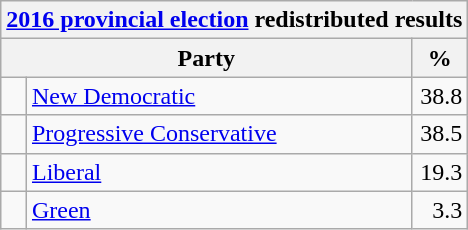<table class="wikitable">
<tr>
<th colspan="4"><a href='#'>2016 provincial election</a> redistributed results</th>
</tr>
<tr>
<th bgcolor="#DDDDFF" width="130px" colspan="2">Party</th>
<th bgcolor="#DDDDFF" width="30px">%</th>
</tr>
<tr>
<td> </td>
<td><a href='#'>New Democratic</a></td>
<td align=right>38.8</td>
</tr>
<tr>
<td> </td>
<td><a href='#'>Progressive Conservative</a></td>
<td align=right>38.5</td>
</tr>
<tr>
<td> </td>
<td><a href='#'>Liberal</a></td>
<td align=right>19.3</td>
</tr>
<tr>
<td> </td>
<td><a href='#'>Green</a></td>
<td align=right>3.3</td>
</tr>
</table>
